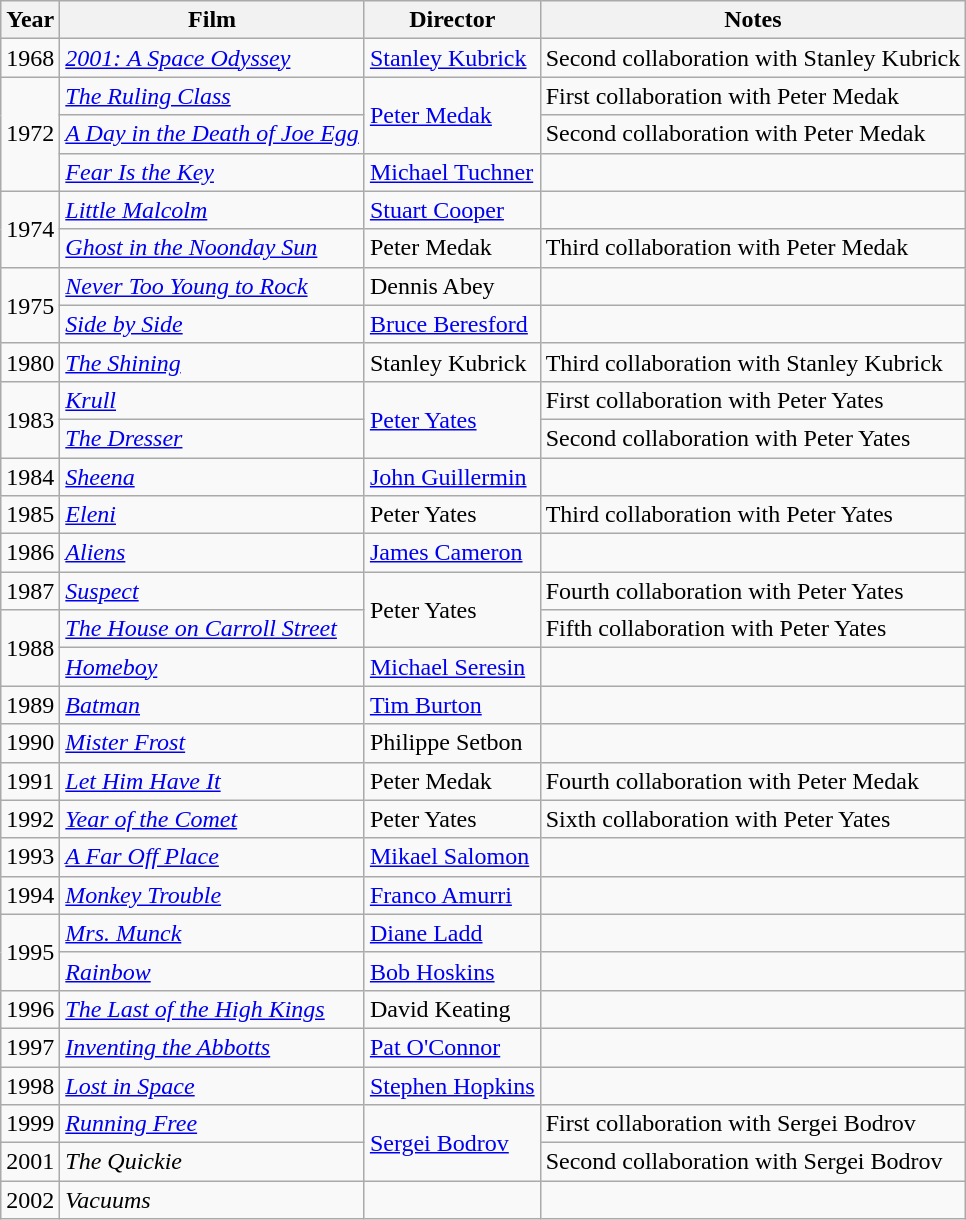<table class="wikitable">
<tr>
<th>Year</th>
<th>Film</th>
<th>Director</th>
<th>Notes</th>
</tr>
<tr>
<td>1968</td>
<td><em><a href='#'>2001: A Space Odyssey</a></em></td>
<td><a href='#'>Stanley Kubrick</a></td>
<td>Second collaboration with Stanley Kubrick</td>
</tr>
<tr>
<td rowspan=3>1972</td>
<td><em><a href='#'>The Ruling Class</a></em></td>
<td rowspan=2><a href='#'>Peter Medak</a></td>
<td>First collaboration with Peter Medak</td>
</tr>
<tr>
<td><em><a href='#'>A Day in the Death of Joe Egg</a></em></td>
<td>Second collaboration with Peter Medak</td>
</tr>
<tr>
<td><em><a href='#'>Fear Is the Key</a></em></td>
<td><a href='#'>Michael Tuchner</a></td>
<td></td>
</tr>
<tr>
<td rowspan=2>1974</td>
<td><em><a href='#'>Little Malcolm</a></em></td>
<td><a href='#'>Stuart Cooper</a></td>
<td></td>
</tr>
<tr>
<td><em><a href='#'>Ghost in the Noonday Sun</a></em></td>
<td>Peter Medak</td>
<td>Third collaboration with Peter Medak</td>
</tr>
<tr>
<td rowspan=2>1975</td>
<td><em><a href='#'>Never Too Young to Rock</a></em></td>
<td>Dennis Abey</td>
<td></td>
</tr>
<tr>
<td><em><a href='#'>Side by Side</a></em></td>
<td><a href='#'>Bruce Beresford</a></td>
<td></td>
</tr>
<tr>
<td>1980</td>
<td><em><a href='#'>The Shining</a></em></td>
<td>Stanley Kubrick</td>
<td>Third collaboration with Stanley Kubrick</td>
</tr>
<tr>
<td rowspan=2>1983</td>
<td><em><a href='#'>Krull</a></em></td>
<td rowspan=2><a href='#'>Peter Yates</a></td>
<td>First collaboration with Peter Yates</td>
</tr>
<tr>
<td><em><a href='#'>The Dresser</a></em></td>
<td>Second collaboration with Peter Yates</td>
</tr>
<tr>
<td>1984</td>
<td><em><a href='#'>Sheena</a></em></td>
<td><a href='#'>John Guillermin</a></td>
<td></td>
</tr>
<tr>
<td>1985</td>
<td><em><a href='#'>Eleni</a></em></td>
<td>Peter Yates</td>
<td>Third collaboration with Peter Yates</td>
</tr>
<tr>
<td>1986</td>
<td><em><a href='#'>Aliens</a></em></td>
<td><a href='#'>James Cameron</a></td>
<td></td>
</tr>
<tr>
<td>1987</td>
<td><em><a href='#'>Suspect</a></em></td>
<td rowspan=2>Peter Yates</td>
<td>Fourth collaboration with Peter Yates</td>
</tr>
<tr>
<td rowspan=2>1988</td>
<td><em><a href='#'>The House on Carroll Street</a></em></td>
<td>Fifth collaboration with Peter Yates</td>
</tr>
<tr>
<td><em><a href='#'>Homeboy</a></em></td>
<td><a href='#'>Michael Seresin</a></td>
<td></td>
</tr>
<tr>
<td>1989</td>
<td><em><a href='#'>Batman</a></em></td>
<td><a href='#'>Tim Burton</a></td>
<td></td>
</tr>
<tr>
<td>1990</td>
<td><em><a href='#'>Mister Frost</a></em></td>
<td>Philippe Setbon</td>
<td></td>
</tr>
<tr>
<td>1991</td>
<td><em><a href='#'>Let Him Have It</a></em></td>
<td>Peter Medak</td>
<td>Fourth collaboration with Peter Medak</td>
</tr>
<tr>
<td>1992</td>
<td><em><a href='#'>Year of the Comet</a></em></td>
<td>Peter Yates</td>
<td>Sixth collaboration with Peter Yates</td>
</tr>
<tr>
<td>1993</td>
<td><em><a href='#'>A Far Off Place</a></em></td>
<td><a href='#'>Mikael Salomon</a></td>
<td></td>
</tr>
<tr>
<td>1994</td>
<td><em><a href='#'>Monkey Trouble</a></em></td>
<td><a href='#'>Franco Amurri</a></td>
<td></td>
</tr>
<tr>
<td rowspan=2>1995</td>
<td><em><a href='#'>Mrs. Munck</a></em></td>
<td><a href='#'>Diane Ladd</a></td>
<td></td>
</tr>
<tr>
<td><em><a href='#'>Rainbow</a></em></td>
<td><a href='#'>Bob Hoskins</a></td>
<td></td>
</tr>
<tr>
<td>1996</td>
<td><em><a href='#'>The Last of the High Kings</a></em></td>
<td>David Keating</td>
<td></td>
</tr>
<tr>
<td>1997</td>
<td><em><a href='#'>Inventing the Abbotts</a></em></td>
<td><a href='#'>Pat O'Connor</a></td>
<td></td>
</tr>
<tr>
<td>1998</td>
<td><em><a href='#'>Lost in Space</a></em></td>
<td><a href='#'>Stephen Hopkins</a></td>
<td></td>
</tr>
<tr>
<td>1999</td>
<td><em><a href='#'>Running Free</a></em></td>
<td rowspan=2><a href='#'>Sergei Bodrov</a></td>
<td>First collaboration with Sergei Bodrov</td>
</tr>
<tr>
<td>2001</td>
<td><em>The Quickie</em></td>
<td>Second collaboration with Sergei Bodrov</td>
</tr>
<tr>
<td>2002</td>
<td><em>Vacuums</em></td>
<td></td>
<td></td>
</tr>
</table>
